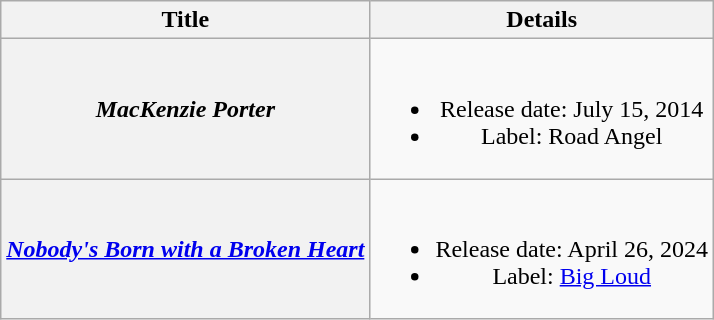<table class="wikitable plainrowheaders" style="text-align:center;">
<tr>
<th scope="col">Title</th>
<th scope="col">Details</th>
</tr>
<tr>
<th scope="row"><em>MacKenzie Porter</em></th>
<td><br><ul><li>Release date: July 15, 2014</li><li>Label: Road Angel</li></ul></td>
</tr>
<tr>
<th scope="row"><em><a href='#'>Nobody's Born with a Broken Heart</a></em></th>
<td><br><ul><li>Release date: April 26, 2024</li><li>Label: <a href='#'>Big Loud</a></li></ul></td>
</tr>
</table>
